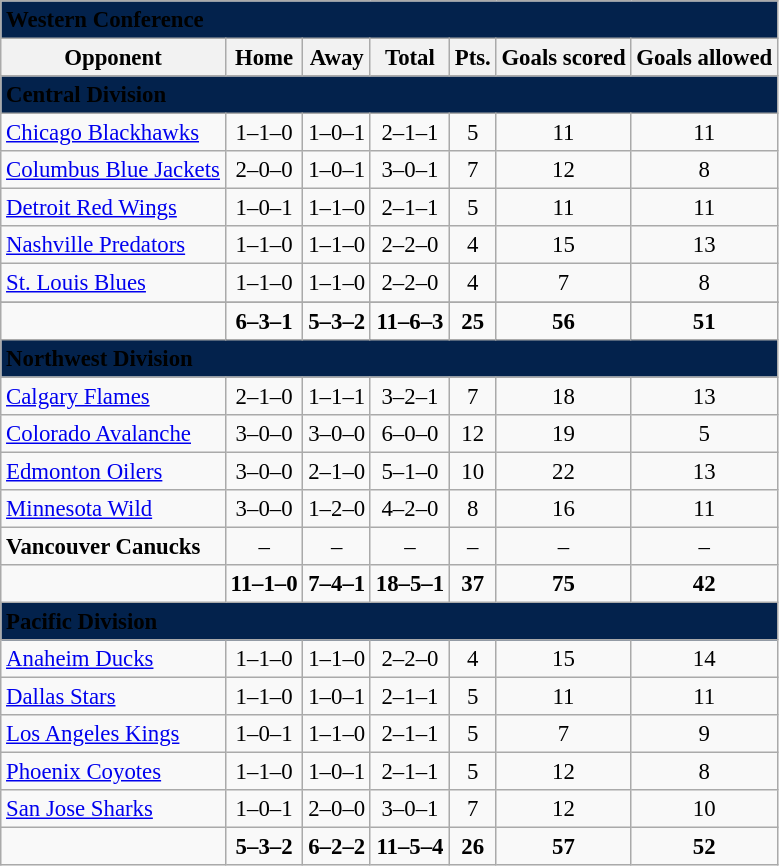<table class="wikitable" style="font-size: 95%; text-align: center">
<tr>
<td colspan="7" style="text-align:left; background:#03224c"><span> <strong>Western Conference</strong> </span></td>
</tr>
<tr>
<th>Opponent</th>
<th>Home</th>
<th>Away</th>
<th>Total</th>
<th>Pts.</th>
<th>Goals scored</th>
<th>Goals allowed</th>
</tr>
<tr>
<td colspan="7" style="text-align:left; background:#03224c"><span> <strong>Central Division</strong> </span></td>
</tr>
<tr>
<td style="text-align:left"><a href='#'>Chicago Blackhawks</a></td>
<td>1–1–0</td>
<td>1–0–1</td>
<td>2–1–1</td>
<td>5</td>
<td>11</td>
<td>11</td>
</tr>
<tr>
<td style="text-align:left"><a href='#'>Columbus Blue Jackets</a></td>
<td>2–0–0</td>
<td>1–0–1</td>
<td>3–0–1</td>
<td>7</td>
<td>12</td>
<td>8</td>
</tr>
<tr>
<td style="text-align:left"><a href='#'>Detroit Red Wings</a></td>
<td>1–0–1</td>
<td>1–1–0</td>
<td>2–1–1</td>
<td>5</td>
<td>11</td>
<td>11</td>
</tr>
<tr>
<td style="text-align:left"><a href='#'>Nashville Predators</a></td>
<td>1–1–0</td>
<td>1–1–0</td>
<td>2–2–0</td>
<td>4</td>
<td>15</td>
<td>13</td>
</tr>
<tr>
<td style="text-align:left"><a href='#'>St. Louis Blues</a></td>
<td>1–1–0</td>
<td>1–1–0</td>
<td>2–2–0</td>
<td>4</td>
<td>7</td>
<td>8</td>
</tr>
<tr>
</tr>
<tr style="font-weight:bold">
<td></td>
<td>6–3–1</td>
<td>5–3–2</td>
<td>11–6–3</td>
<td>25</td>
<td>56</td>
<td>51</td>
</tr>
<tr>
<td colspan="7" style="text-align:left; background:#03224c"><span> <strong>Northwest Division</strong> </span></td>
</tr>
<tr>
<td style="text-align:left"><a href='#'>Calgary Flames</a></td>
<td>2–1–0</td>
<td>1–1–1</td>
<td>3–2–1</td>
<td>7</td>
<td>18</td>
<td>13</td>
</tr>
<tr>
<td style="text-align:left"><a href='#'>Colorado Avalanche</a></td>
<td>3–0–0</td>
<td>3–0–0</td>
<td>6–0–0</td>
<td>12</td>
<td>19</td>
<td>5</td>
</tr>
<tr>
<td style="text-align:left"><a href='#'>Edmonton Oilers</a></td>
<td>3–0–0</td>
<td>2–1–0</td>
<td>5–1–0</td>
<td>10</td>
<td>22</td>
<td>13</td>
</tr>
<tr>
<td style="text-align:left"><a href='#'>Minnesota Wild</a></td>
<td>3–0–0</td>
<td>1–2–0</td>
<td>4–2–0</td>
<td>8</td>
<td>16</td>
<td>11</td>
</tr>
<tr>
<td style="text-align:left"><strong>Vancouver Canucks</strong></td>
<td>–</td>
<td>–</td>
<td>–</td>
<td>–</td>
<td>–</td>
<td>–</td>
</tr>
<tr style="font-weight:bold">
<td></td>
<td>11–1–0</td>
<td>7–4–1</td>
<td>18–5–1</td>
<td>37</td>
<td>75</td>
<td>42</td>
</tr>
<tr>
<td colspan="7" style="text-align:left; background:#03224c"><span> <strong>Pacific Division</strong> </span></td>
</tr>
<tr>
<td style="text-align:left"><a href='#'>Anaheim Ducks</a></td>
<td>1–1–0</td>
<td>1–1–0</td>
<td>2–2–0</td>
<td>4</td>
<td>15</td>
<td>14</td>
</tr>
<tr>
<td style="text-align:left"><a href='#'>Dallas Stars</a></td>
<td>1–1–0</td>
<td>1–0–1</td>
<td>2–1–1</td>
<td>5</td>
<td>11</td>
<td>11</td>
</tr>
<tr>
<td style="text-align:left"><a href='#'>Los Angeles Kings</a></td>
<td>1–0–1</td>
<td>1–1–0</td>
<td>2–1–1</td>
<td>5</td>
<td>7</td>
<td>9</td>
</tr>
<tr>
<td style="text-align:left"><a href='#'>Phoenix Coyotes</a></td>
<td>1–1–0</td>
<td>1–0–1</td>
<td>2–1–1</td>
<td>5</td>
<td>12</td>
<td>8</td>
</tr>
<tr>
<td style="text-align:left"><a href='#'>San Jose Sharks</a></td>
<td>1–0–1</td>
<td>2–0–0</td>
<td>3–0–1</td>
<td>7</td>
<td>12</td>
<td>10</td>
</tr>
<tr style="font-weight:bold">
<td></td>
<td>5–3–2</td>
<td>6–2–2</td>
<td>11–5–4</td>
<td>26</td>
<td>57</td>
<td>52</td>
</tr>
</table>
